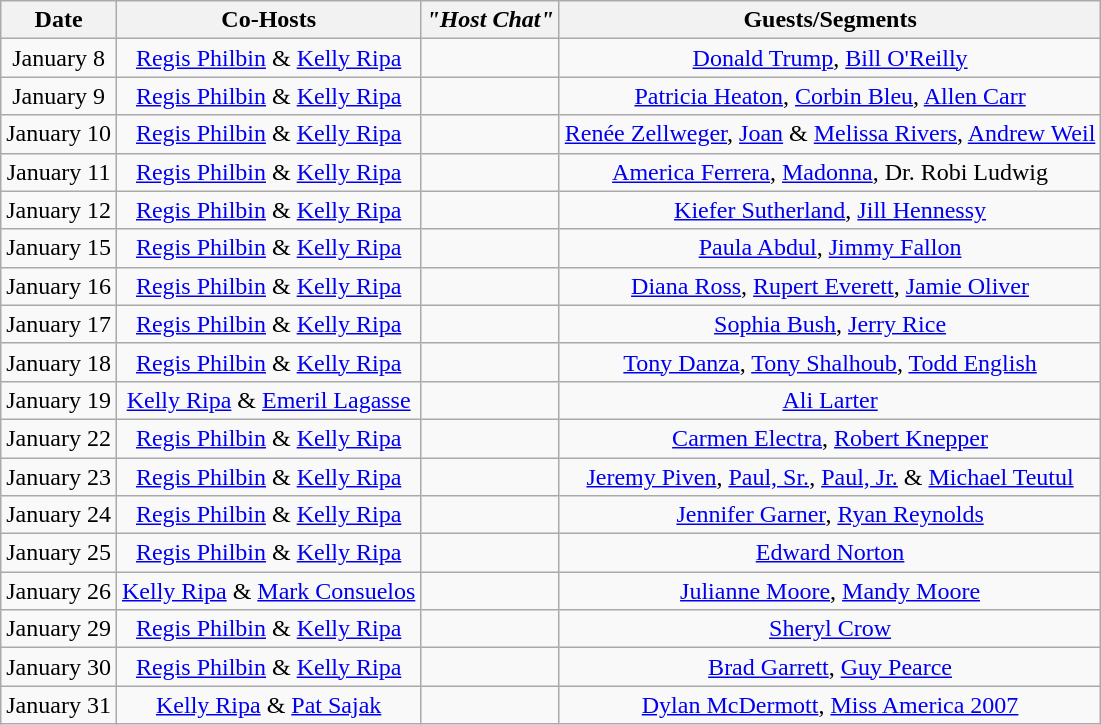<table class="wikitable sortable" border="1" style="text-align:center">
<tr>
<th>Date</th>
<th>Co-Hosts</th>
<th><em>"Host Chat"</em></th>
<th>Guests/Segments</th>
</tr>
<tr>
<td>January 8</td>
<td><a href='#'>Regis Philbin</a> & <a href='#'>Kelly Ripa</a></td>
<td></td>
<td><a href='#'>Donald Trump</a>, <a href='#'>Bill O'Reilly</a></td>
</tr>
<tr>
<td>January 9</td>
<td><a href='#'>Regis Philbin</a> & <a href='#'>Kelly Ripa</a></td>
<td></td>
<td><a href='#'>Patricia Heaton</a>, <a href='#'>Corbin Bleu</a>, <a href='#'>Allen Carr</a></td>
</tr>
<tr>
<td>January 10</td>
<td><a href='#'>Regis Philbin</a> & <a href='#'>Kelly Ripa</a></td>
<td></td>
<td><a href='#'>Renée Zellweger</a>, <a href='#'>Joan</a> & <a href='#'>Melissa Rivers</a>, <a href='#'>Andrew Weil</a></td>
</tr>
<tr>
<td>January 11</td>
<td><a href='#'>Regis Philbin</a> & <a href='#'>Kelly Ripa</a></td>
<td></td>
<td><a href='#'>America Ferrera</a>, <a href='#'>Madonna</a>, Dr. Robi Ludwig</td>
</tr>
<tr>
<td>January 12</td>
<td><a href='#'>Regis Philbin</a> & <a href='#'>Kelly Ripa</a></td>
<td></td>
<td><a href='#'>Kiefer Sutherland</a>, <a href='#'>Jill Hennessy</a></td>
</tr>
<tr>
<td>January 15</td>
<td><a href='#'>Regis Philbin</a> & <a href='#'>Kelly Ripa</a></td>
<td></td>
<td><a href='#'>Paula Abdul</a>, <a href='#'>Jimmy Fallon</a></td>
</tr>
<tr>
<td>January 16</td>
<td><a href='#'>Regis Philbin</a> & <a href='#'>Kelly Ripa</a></td>
<td></td>
<td><a href='#'>Diana Ross</a>, <a href='#'>Rupert Everett</a>, <a href='#'>Jamie Oliver</a></td>
</tr>
<tr>
<td>January 17</td>
<td><a href='#'>Regis Philbin</a> & <a href='#'>Kelly Ripa</a></td>
<td></td>
<td><a href='#'>Sophia Bush</a>, <a href='#'>Jerry Rice</a></td>
</tr>
<tr>
<td>January 18</td>
<td><a href='#'>Regis Philbin</a> & <a href='#'>Kelly Ripa</a></td>
<td></td>
<td><a href='#'>Tony Danza</a>, <a href='#'>Tony Shalhoub</a>, <a href='#'>Todd English</a></td>
</tr>
<tr>
<td>January 19</td>
<td><a href='#'>Kelly Ripa</a> & <a href='#'>Emeril Lagasse</a></td>
<td></td>
<td><a href='#'>Ali Larter</a></td>
</tr>
<tr>
<td>January 22</td>
<td><a href='#'>Regis Philbin</a> & <a href='#'>Kelly Ripa</a></td>
<td></td>
<td><a href='#'>Carmen Electra</a>, <a href='#'>Robert Knepper</a></td>
</tr>
<tr>
<td>January 23</td>
<td><a href='#'>Regis Philbin</a> & <a href='#'>Kelly Ripa</a></td>
<td></td>
<td><a href='#'>Jeremy Piven</a>, <a href='#'>Paul, Sr.</a>, <a href='#'>Paul, Jr.</a> & <a href='#'>Michael Teutul</a></td>
</tr>
<tr>
<td>January 24</td>
<td><a href='#'>Regis Philbin</a> & <a href='#'>Kelly Ripa</a></td>
<td></td>
<td><a href='#'>Jennifer Garner</a>, <a href='#'>Ryan Reynolds</a></td>
</tr>
<tr>
<td>January 25</td>
<td><a href='#'>Regis Philbin</a> & <a href='#'>Kelly Ripa</a></td>
<td></td>
<td><a href='#'>Edward Norton</a></td>
</tr>
<tr>
<td>January 26</td>
<td><a href='#'>Kelly Ripa</a> & <a href='#'>Mark Consuelos</a></td>
<td></td>
<td><a href='#'>Julianne Moore</a>, <a href='#'>Mandy Moore</a></td>
</tr>
<tr>
<td>January 29</td>
<td><a href='#'>Regis Philbin</a> & <a href='#'>Kelly Ripa</a></td>
<td></td>
<td><a href='#'>Sheryl Crow</a></td>
</tr>
<tr>
<td>January 30</td>
<td><a href='#'>Regis Philbin</a> & <a href='#'>Kelly Ripa</a></td>
<td></td>
<td><a href='#'>Brad Garrett</a>, <a href='#'>Guy Pearce</a></td>
</tr>
<tr>
<td>January 31</td>
<td><a href='#'>Kelly Ripa</a> & <a href='#'>Pat Sajak</a></td>
<td></td>
<td><a href='#'>Dylan McDermott</a>, <a href='#'>Miss America 2007</a></td>
</tr>
</table>
